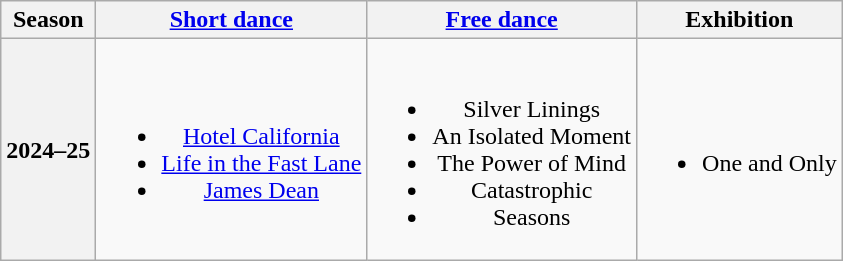<table class=wikitable style=text-align:center>
<tr>
<th>Season</th>
<th><a href='#'>Short dance</a></th>
<th><a href='#'>Free dance</a></th>
<th>Exhibition</th>
</tr>
<tr>
<th>2024–25 <br> </th>
<td><br><ul><li><a href='#'>Hotel California</a></li><li><a href='#'>Life in the Fast Lane</a></li><li><a href='#'>James Dean</a> <br></li></ul></td>
<td><br><ul><li>Silver Linings <br></li><li>An Isolated Moment <br> </li><li>The Power of Mind <br> </li><li>Catastrophic</li><li>Seasons <br> </li></ul></td>
<td><br><ul><li>One and Only <br> </li></ul></td>
</tr>
</table>
